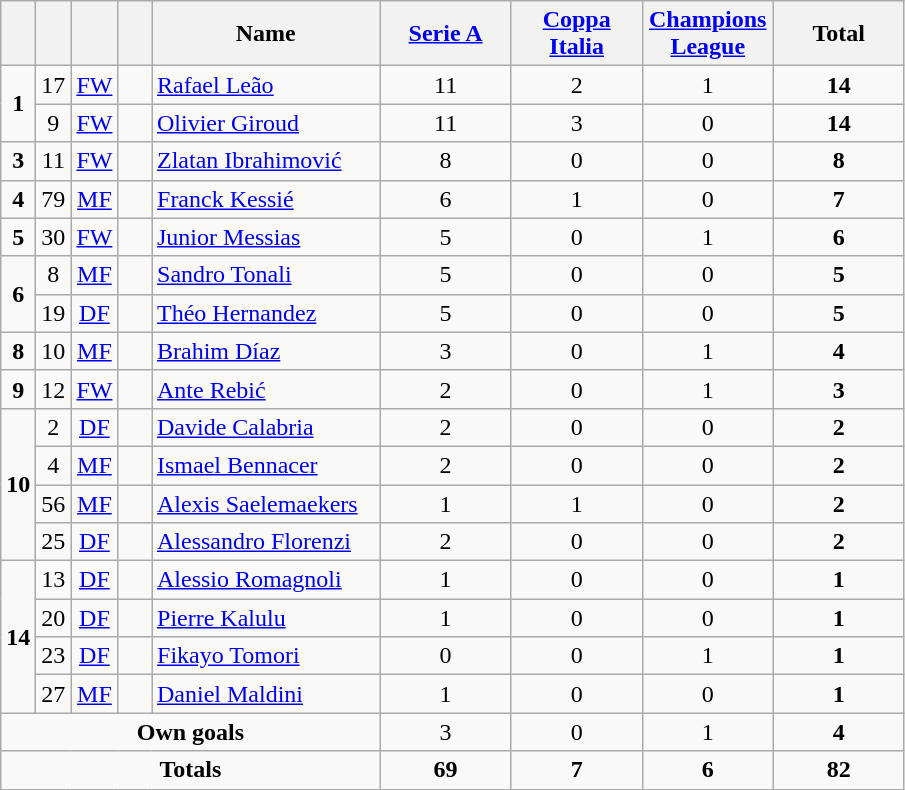<table class="wikitable" style="text-align:center">
<tr>
<th width=15></th>
<th width=15></th>
<th width=15></th>
<th width=15></th>
<th width=145>Name</th>
<th width=80><a href='#'>Serie A</a></th>
<th width=80><a href='#'>Coppa Italia</a></th>
<th width=80><a href='#'>Champions League</a></th>
<th width=80>Total</th>
</tr>
<tr>
<td rowspan=2><strong>1</strong></td>
<td>17</td>
<td><a href='#'>FW</a></td>
<td></td>
<td align=left><a href='#'>Rafael Leão</a></td>
<td>11</td>
<td>2</td>
<td>1</td>
<td><strong>14</strong></td>
</tr>
<tr>
<td>9</td>
<td><a href='#'>FW</a></td>
<td></td>
<td align=left><a href='#'>Olivier Giroud</a></td>
<td>11</td>
<td>3</td>
<td>0</td>
<td><strong>14</strong></td>
</tr>
<tr>
<td><strong>3</strong></td>
<td>11</td>
<td><a href='#'>FW</a></td>
<td></td>
<td align=left><a href='#'>Zlatan Ibrahimović</a></td>
<td>8</td>
<td>0</td>
<td>0</td>
<td><strong>8</strong></td>
</tr>
<tr>
<td><strong>4</strong></td>
<td>79</td>
<td><a href='#'>MF</a></td>
<td></td>
<td align=left><a href='#'>Franck Kessié</a></td>
<td>6</td>
<td>1</td>
<td>0</td>
<td><strong>7</strong></td>
</tr>
<tr>
<td><strong>5</strong></td>
<td>30</td>
<td><a href='#'>FW</a></td>
<td></td>
<td align=left><a href='#'>Junior Messias</a></td>
<td>5</td>
<td>0</td>
<td>1</td>
<td><strong>6</strong></td>
</tr>
<tr>
<td rowspan=2><strong>6</strong></td>
<td>8</td>
<td><a href='#'>MF</a></td>
<td></td>
<td align=left><a href='#'>Sandro Tonali</a></td>
<td>5</td>
<td>0</td>
<td>0</td>
<td><strong>5</strong></td>
</tr>
<tr>
<td>19</td>
<td><a href='#'>DF</a></td>
<td></td>
<td align=left><a href='#'>Théo Hernandez</a></td>
<td>5</td>
<td>0</td>
<td>0</td>
<td><strong>5</strong></td>
</tr>
<tr>
<td><strong>8</strong></td>
<td>10</td>
<td><a href='#'>MF</a></td>
<td></td>
<td align=left><a href='#'>Brahim Díaz</a></td>
<td>3</td>
<td>0</td>
<td>1</td>
<td><strong>4</strong></td>
</tr>
<tr>
<td><strong>9</strong></td>
<td>12</td>
<td><a href='#'>FW</a></td>
<td></td>
<td align=left><a href='#'>Ante Rebić</a></td>
<td>2</td>
<td>0</td>
<td>1</td>
<td><strong>3</strong></td>
</tr>
<tr>
<td rowspan="4"><strong>10</strong></td>
<td>2</td>
<td><a href='#'>DF</a></td>
<td></td>
<td align=left><a href='#'>Davide Calabria</a></td>
<td>2</td>
<td>0</td>
<td>0</td>
<td><strong>2</strong></td>
</tr>
<tr>
<td>4</td>
<td><a href='#'>MF</a></td>
<td></td>
<td align=left><a href='#'>Ismael Bennacer</a></td>
<td>2</td>
<td>0</td>
<td>0</td>
<td><strong>2</strong></td>
</tr>
<tr>
<td>56</td>
<td><a href='#'>MF</a></td>
<td></td>
<td align=left><a href='#'>Alexis Saelemaekers</a></td>
<td>1</td>
<td>1</td>
<td>0</td>
<td><strong>2</strong></td>
</tr>
<tr>
<td>25</td>
<td><a href='#'>DF</a></td>
<td></td>
<td align=left><a href='#'>Alessandro Florenzi</a></td>
<td>2</td>
<td>0</td>
<td>0</td>
<td><strong>2</strong></td>
</tr>
<tr>
<td rowspan="4"><strong>14</strong></td>
<td>13</td>
<td><a href='#'>DF</a></td>
<td></td>
<td align=left><a href='#'>Alessio Romagnoli</a></td>
<td>1</td>
<td>0</td>
<td>0</td>
<td><strong>1</strong></td>
</tr>
<tr>
<td>20</td>
<td><a href='#'>DF</a></td>
<td></td>
<td align=left><a href='#'>Pierre Kalulu</a></td>
<td>1</td>
<td>0</td>
<td>0</td>
<td><strong>1</strong></td>
</tr>
<tr>
<td>23</td>
<td><a href='#'>DF</a></td>
<td></td>
<td align=left><a href='#'>Fikayo Tomori</a></td>
<td>0</td>
<td>0</td>
<td>1</td>
<td><strong>1</strong></td>
</tr>
<tr>
<td>27</td>
<td><a href='#'>MF</a></td>
<td></td>
<td align=left><a href='#'>Daniel Maldini</a></td>
<td>1</td>
<td>0</td>
<td>0</td>
<td><strong>1</strong></td>
</tr>
<tr>
<td colspan=5><strong>Own goals</strong></td>
<td>3</td>
<td>0</td>
<td>1</td>
<td><strong>4</strong></td>
</tr>
<tr>
<td colspan=5><strong>Totals</strong></td>
<td><strong>69</strong></td>
<td><strong>7</strong></td>
<td><strong>6</strong></td>
<td><strong>82</strong></td>
</tr>
</table>
